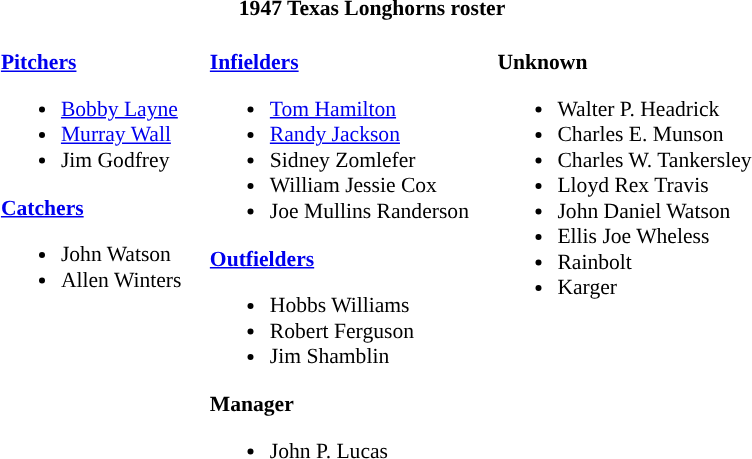<table class="toccolours" style="border-collapse:collapse; font-size:90%;">
<tr>
<th colspan=9>1947 Texas Longhorns roster</th>
</tr>
<tr>
<td width="03"> </td>
<td valign="top"><br><strong><a href='#'>Pitchers</a></strong><ul><li><a href='#'>Bobby Layne</a></li><li><a href='#'>Murray Wall</a></li><li>Jim Godfrey</li></ul><strong><a href='#'>Catchers</a></strong><ul><li>John Watson</li><li>Allen Winters</li></ul></td>
<td width="15"> </td>
<td valign="top"><br><strong><a href='#'>Infielders</a></strong><ul><li><a href='#'>Tom Hamilton</a></li><li><a href='#'>Randy Jackson</a></li><li>Sidney Zomlefer</li><li>William Jessie Cox</li><li>Joe Mullins Randerson</li></ul><strong><a href='#'>Outfielders</a></strong><ul><li>Hobbs Williams</li><li>Robert Ferguson</li><li>Jim Shamblin</li></ul><strong>Manager</strong><ul><li>John P. Lucas</li></ul></td>
<td width="15"> </td>
<td valign="top"><br><strong>Unknown</strong><ul><li>Walter P. Headrick</li><li>Charles E. Munson</li><li>Charles W. Tankersley</li><li>Lloyd Rex Travis</li><li>John Daniel Watson</li><li>Ellis Joe Wheless</li><li>Rainbolt</li><li>Karger</li></ul></td>
</tr>
</table>
